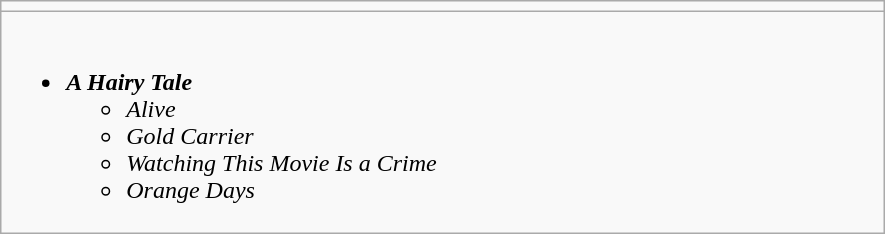<table class="wikitable">
<tr>
<td style="vertical-align:top; width:50%;"></td>
</tr>
<tr>
<td valign="top"><br><ul><li><strong><em>A Hairy Tale</em></strong><ul><li><em>Alive</em></li><li><em>Gold Carrier</em></li><li><em>Watching This Movie Is a Crime</em></li><li><em>Orange Days</em></li></ul></li></ul></td>
</tr>
</table>
